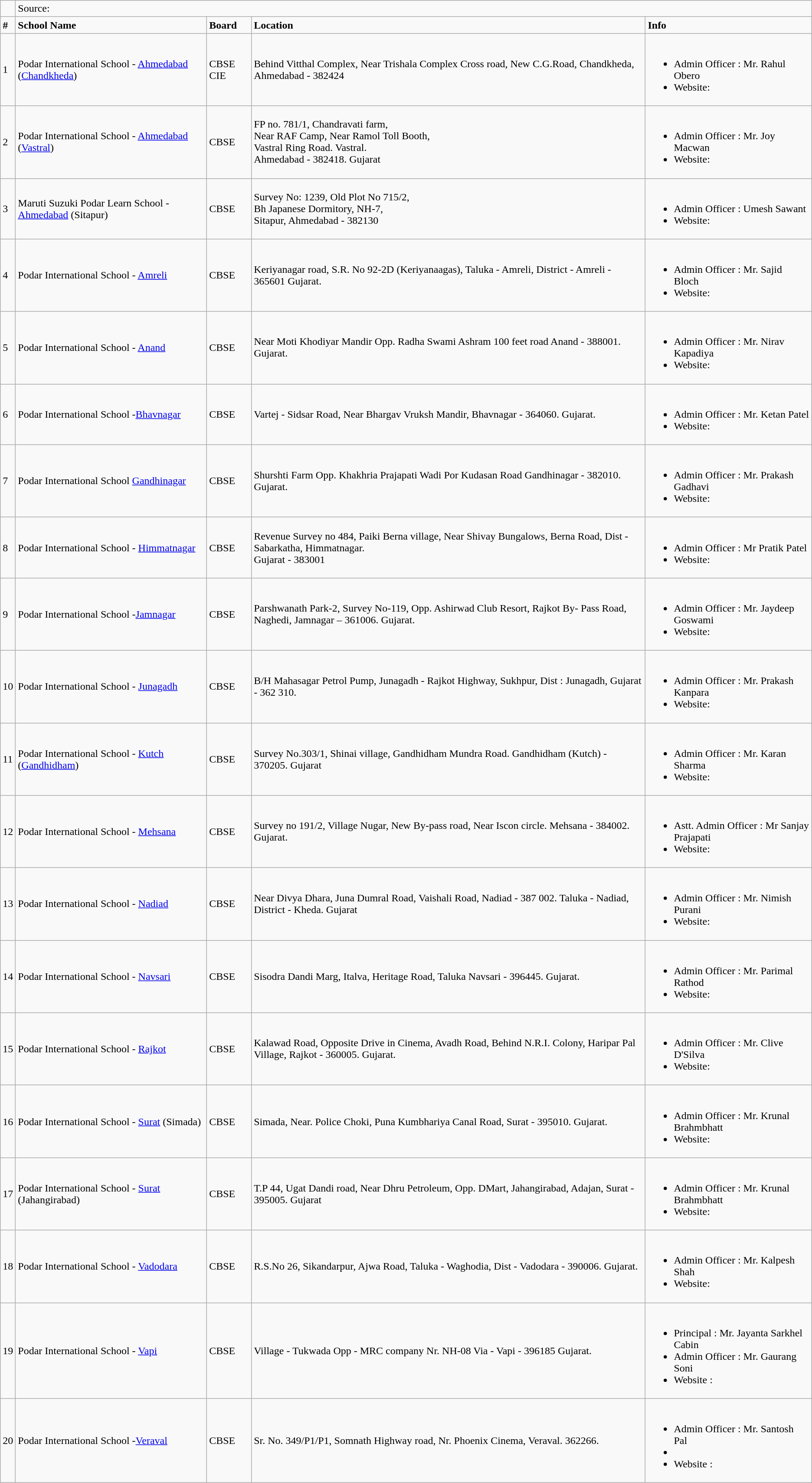<table class="wikitable">
<tr>
<td></td>
<td colspan="4">Source:</td>
</tr>
<tr>
<td><strong>#</strong></td>
<td><strong>School Name</strong></td>
<td><strong>Board</strong></td>
<td><strong>Location</strong></td>
<td><strong>Info</strong></td>
</tr>
<tr>
<td>1</td>
<td>Podar International School - <a href='#'>Ahmedabad</a> (<a href='#'>Chandkheda</a>)</td>
<td>CBSE CIE</td>
<td>Behind Vitthal Complex, Near Trishala Complex Cross road, New C.G.Road, Chandkheda, Ahmedabad - 382424</td>
<td><br><ul><li>Admin Officer : Mr. Rahul Obero</li><li>Website:</li></ul></td>
</tr>
<tr>
<td>2</td>
<td>Podar International School - <a href='#'>Ahmedabad</a> (<a href='#'>Vastral</a>)</td>
<td>CBSE</td>
<td>FP no. 781/1, Chandravati farm,<br>Near RAF Camp, Near Ramol Toll Booth,<br>Vastral Ring Road. Vastral.<br>Ahmedabad - 382418. Gujarat</td>
<td><br><ul><li>Admin Officer : Mr. Joy Macwan</li><li>Website:</li></ul></td>
</tr>
<tr>
<td>3</td>
<td>Maruti Suzuki Podar Learn School - <a href='#'>Ahmedabad</a> (Sitapur)</td>
<td>CBSE</td>
<td>Survey No: 1239, Old Plot No 715/2,<br>Bh Japanese Dormitory, NH-7,<br>Sitapur, Ahmedabad - 382130</td>
<td><br><ul><li>Admin Officer : Umesh Sawant</li><li>Website:</li></ul></td>
</tr>
<tr>
<td>4</td>
<td>Podar International School - <a href='#'>Amreli</a></td>
<td>CBSE</td>
<td>Keriyanagar road, S.R. No 92-2D (Keriyanaagas), Taluka - Amreli, District - Amreli - 365601 Gujarat.</td>
<td><br><ul><li>Admin Officer : Mr. Sajid Bloch</li><li>Website:</li></ul></td>
</tr>
<tr>
<td>5</td>
<td>Podar International School - <a href='#'>Anand</a></td>
<td>CBSE</td>
<td>Near Moti Khodiyar Mandir Opp. Radha Swami Ashram 100 feet road Anand - 388001. Gujarat.</td>
<td><br><ul><li>Admin Officer : Mr. Nirav Kapadiya</li><li>Website:</li></ul></td>
</tr>
<tr>
<td>6</td>
<td>Podar International School -<a href='#'>Bhavnagar</a></td>
<td>CBSE</td>
<td>Vartej - Sidsar Road, Near Bhargav Vruksh Mandir, Bhavnagar - 364060. Gujarat.</td>
<td><br><ul><li>Admin Officer : Mr. Ketan Patel</li><li>Website:</li></ul></td>
</tr>
<tr>
<td>7</td>
<td>Podar International School <a href='#'>Gandhinagar</a></td>
<td>CBSE</td>
<td>Shurshti Farm Opp. Khakhria Prajapati Wadi Por Kudasan Road Gandhinagar - 382010. Gujarat.</td>
<td><br><ul><li>Admin Officer : Mr. Prakash Gadhavi</li><li>Website:</li></ul></td>
</tr>
<tr>
<td>8</td>
<td>Podar International School - <a href='#'>Himmatnagar</a></td>
<td>CBSE</td>
<td>Revenue Survey no 484, Paiki Berna village, Near Shivay Bungalows, Berna Road, Dist - Sabarkatha, Himmatnagar.<br>Gujarat - 383001</td>
<td><br><ul><li>Admin Officer : Mr Pratik Patel</li><li>Website:</li></ul></td>
</tr>
<tr>
<td>9</td>
<td>Podar International School -<a href='#'>Jamnagar</a></td>
<td>CBSE</td>
<td>Parshwanath Park-2, Survey No-119, Opp. Ashirwad Club Resort, Rajkot By- Pass Road, Naghedi, Jamnagar – 361006. Gujarat.</td>
<td><br><ul><li>Admin Officer : Mr. Jaydeep Goswami</li><li>Website:</li></ul></td>
</tr>
<tr>
<td>10</td>
<td>Podar International School - <a href='#'>Junagadh</a></td>
<td>CBSE</td>
<td>B/H Mahasagar Petrol Pump, Junagadh - Rajkot Highway, Sukhpur, Dist : Junagadh, Gujarat - 362 310.</td>
<td><br><ul><li>Admin Officer : Mr. Prakash Kanpara</li><li>Website:</li></ul></td>
</tr>
<tr>
<td>11</td>
<td>Podar International School - <a href='#'>Kutch</a> (<a href='#'>Gandhidham</a>)</td>
<td>CBSE</td>
<td>Survey No.303/1, Shinai village, Gandhidham Mundra Road. Gandhidham (Kutch) - 370205. Gujarat</td>
<td><br><ul><li>Admin Officer : Mr. Karan Sharma</li><li>Website:</li></ul></td>
</tr>
<tr>
<td>12</td>
<td>Podar International School - <a href='#'>Mehsana</a></td>
<td>CBSE</td>
<td>Survey no 191/2, Village Nugar, New By-pass road, Near Iscon circle. Mehsana - 384002. Gujarat.</td>
<td><br><ul><li>Astt. Admin Officer : Mr Sanjay Prajapati</li><li>Website:</li></ul></td>
</tr>
<tr>
<td>13</td>
<td>Podar International School - <a href='#'>Nadiad</a></td>
<td>CBSE</td>
<td>Near Divya Dhara, Juna Dumral Road, Vaishali Road, Nadiad - 387 002. Taluka - Nadiad, District - Kheda. Gujarat</td>
<td><br><ul><li>Admin Officer : Mr. Nimish Purani</li><li>Website:</li></ul></td>
</tr>
<tr>
<td>14</td>
<td>Podar International School - <a href='#'>Navsari</a></td>
<td>CBSE</td>
<td>Sisodra Dandi Marg, Italva, Heritage Road, Taluka Navsari - 396445. Gujarat.</td>
<td><br><ul><li>Admin Officer : Mr. Parimal Rathod</li><li>Website:</li></ul></td>
</tr>
<tr>
<td>15</td>
<td>Podar International School - <a href='#'>Rajkot</a></td>
<td>CBSE</td>
<td>Kalawad Road, Opposite Drive in Cinema, Avadh Road, Behind N.R.I. Colony, Haripar Pal Village, Rajkot - 360005. Gujarat.</td>
<td><br><ul><li>Admin Officer : Mr. Clive D'Silva</li><li>Website:</li></ul></td>
</tr>
<tr>
<td>16</td>
<td>Podar International School - <a href='#'>Surat</a> (Simada)</td>
<td>CBSE</td>
<td>Simada, Near. Police Choki, Puna Kumbhariya Canal Road, Surat - 395010. Gujarat.</td>
<td><br><ul><li>Admin Officer : Mr. Krunal Brahmbhatt</li><li>Website:</li></ul></td>
</tr>
<tr>
<td>17</td>
<td>Podar International School - <a href='#'>Surat</a> (Jahangirabad)</td>
<td>CBSE</td>
<td>T.P 44, Ugat Dandi road, Near Dhru Petroleum, Opp. DMart, Jahangirabad, Adajan, Surat - 395005. Gujarat</td>
<td><br><ul><li>Admin Officer : Mr. Krunal Brahmbhatt</li><li>Website:</li></ul></td>
</tr>
<tr>
<td>18</td>
<td>Podar International School - <a href='#'>Vadodara</a></td>
<td>CBSE</td>
<td>R.S.No 26, Sikandarpur, Ajwa Road, Taluka - Waghodia, Dist - Vadodara - 390006. Gujarat.</td>
<td><br><ul><li>Admin Officer : Mr. Kalpesh Shah</li><li>Website:</li></ul></td>
</tr>
<tr>
<td>19</td>
<td>Podar International School - <a href='#'>Vapi</a></td>
<td>CBSE</td>
<td>Village - Tukwada Opp - MRC company Nr. NH-08 Via - Vapi - 396185 Gujarat.</td>
<td><br><ul><li>Principal : Mr. Jayanta Sarkhel Cabin</li><li>Admin Officer : Mr. Gaurang Soni</li><li>Website :</li></ul></td>
</tr>
<tr>
<td>20</td>
<td>Podar International School -<a href='#'>Veraval</a></td>
<td>CBSE</td>
<td>Sr. No. 349/P1/P1, Somnath Highway road, Nr. Phoenix Cinema, Veraval. 362266.</td>
<td><br><ul><li>Admin Officer : Mr. Santosh Pal</li><li></li><li>Website :</li></ul></td>
</tr>
</table>
